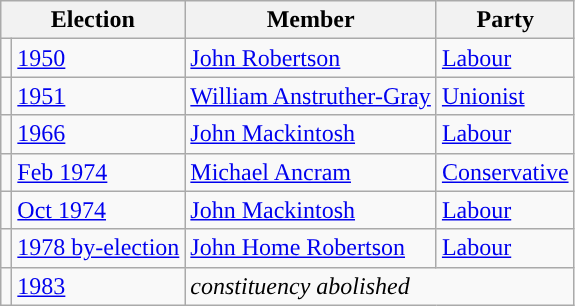<table class="wikitable">
<tr>
<th colspan="2">Election</th>
<th>Member</th>
<th>Party</th>
</tr>
<tr>
<td style="color:inherit;background-color: "></td>
<td><a href='#'>1950</a></td>
<td><a href='#'>John Robertson</a></td>
<td><a href='#'>Labour</a></td>
</tr>
<tr>
<td style="color:inherit;background-color: "></td>
<td><a href='#'>1951</a></td>
<td><a href='#'>William Anstruther-Gray</a></td>
<td><a href='#'>Unionist</a></td>
</tr>
<tr>
<td style="color:inherit;background-color: "></td>
<td><a href='#'>1966</a></td>
<td><a href='#'>John Mackintosh</a></td>
<td><a href='#'>Labour</a></td>
</tr>
<tr>
<td style="color:inherit;background-color: "></td>
<td><a href='#'>Feb 1974</a></td>
<td><a href='#'>Michael Ancram</a></td>
<td><a href='#'>Conservative</a></td>
</tr>
<tr>
<td style="color:inherit;background-color: "></td>
<td><a href='#'>Oct 1974</a></td>
<td><a href='#'>John Mackintosh</a></td>
<td><a href='#'>Labour</a></td>
</tr>
<tr>
<td style="color:inherit;background-color: "></td>
<td><a href='#'>1978 by-election</a></td>
<td><a href='#'>John Home Robertson</a></td>
<td><a href='#'>Labour</a></td>
</tr>
<tr>
<td></td>
<td><a href='#'>1983</a></td>
<td colspan="2"><em>constituency abolished</em></td>
</tr>
</table>
